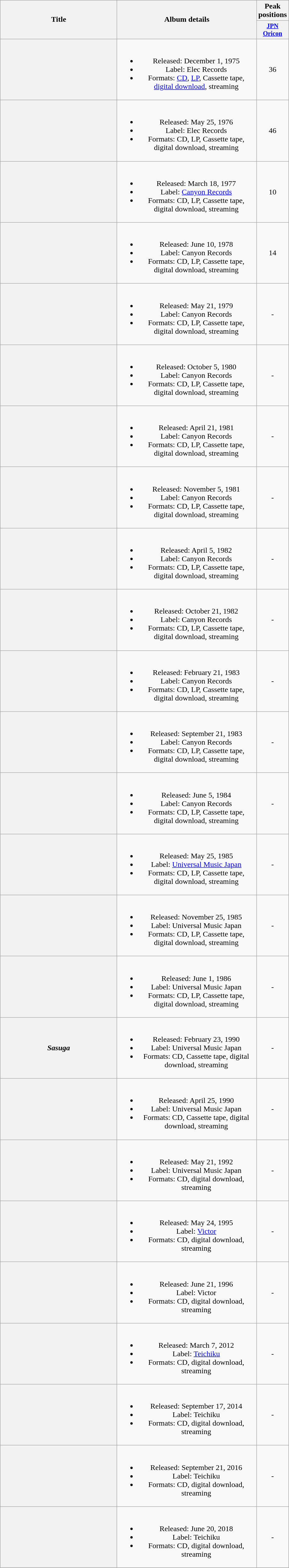<table class="wikitable plainrowheaders" style="text-align:center;">
<tr>
<th style="width:15em;" rowspan="2">Title</th>
<th style="width:18em;" rowspan="2">Album details</th>
<th colspan="1">Peak positions</th>
</tr>
<tr>
<th style="width:3em;font-size:85%"><a href='#'>JPN<br>Oricon</a><br></th>
</tr>
<tr>
<th scope="row"></th>
<td><br><ul><li>Released: December 1, 1975</li><li>Label: Elec Records</li><li>Formats: <a href='#'>CD</a>, <a href='#'>LP</a>, Cassette tape, <a href='#'>digital download</a>, streaming</li></ul></td>
<td>36</td>
</tr>
<tr>
<th scope="row"></th>
<td><br><ul><li>Released: May 25, 1976</li><li>Label: Elec Records</li><li>Formats: CD, LP, Cassette tape, digital download, streaming</li></ul></td>
<td>46</td>
</tr>
<tr>
<th scope="row"></th>
<td><br><ul><li>Released: March 18, 1977</li><li>Label: <a href='#'>Canyon Records</a></li><li>Formats: CD, LP, Cassette tape, digital download, streaming</li></ul></td>
<td>10</td>
</tr>
<tr>
<th scope="row"></th>
<td><br><ul><li>Released: June 10, 1978</li><li>Label: Canyon Records</li><li>Formats: CD, LP, Cassette tape, digital download, streaming</li></ul></td>
<td>14</td>
</tr>
<tr>
<th scope="row"></th>
<td><br><ul><li>Released: May 21, 1979</li><li>Label: Canyon Records</li><li>Formats: CD, LP, Cassette tape, digital download, streaming</li></ul></td>
<td>-</td>
</tr>
<tr>
<th scope="row"></th>
<td><br><ul><li>Released: October 5, 1980</li><li>Label: Canyon Records</li><li>Formats: CD, LP, Cassette tape, digital download, streaming</li></ul></td>
<td>-</td>
</tr>
<tr>
<th scope="row"></th>
<td><br><ul><li>Released: April 21, 1981</li><li>Label: Canyon Records</li><li>Formats: CD, LP, Cassette tape, digital download, streaming</li></ul></td>
<td>-</td>
</tr>
<tr>
<th scope="row"></th>
<td><br><ul><li>Released: November 5, 1981</li><li>Label: Canyon Records</li><li>Formats: CD, LP, Cassette tape, digital download, streaming</li></ul></td>
<td>-</td>
</tr>
<tr>
<th scope="row"></th>
<td><br><ul><li>Released: April 5, 1982</li><li>Label: Canyon Records</li><li>Formats: CD, LP, Cassette tape, digital download, streaming</li></ul></td>
<td>-</td>
</tr>
<tr>
<th scope="row"></th>
<td><br><ul><li>Released: October 21, 1982</li><li>Label: Canyon Records</li><li>Formats: CD, LP, Cassette tape, digital download, streaming</li></ul></td>
<td>-</td>
</tr>
<tr>
<th scope="row"></th>
<td><br><ul><li>Released: February 21, 1983</li><li>Label: Canyon Records</li><li>Formats: CD, LP, Cassette tape, digital download, streaming</li></ul></td>
<td>-</td>
</tr>
<tr>
<th scope="row"></th>
<td><br><ul><li>Released: September 21, 1983</li><li>Label: Canyon Records</li><li>Formats: CD, LP, Cassette tape, digital download, streaming</li></ul></td>
<td>-</td>
</tr>
<tr>
<th scope="row"></th>
<td><br><ul><li>Released: June 5, 1984</li><li>Label: Canyon Records</li><li>Formats: CD, LP, Cassette tape, digital download, streaming</li></ul></td>
<td>-</td>
</tr>
<tr>
<th scope="row"></th>
<td><br><ul><li>Released: May 25, 1985</li><li>Label: <a href='#'>Universal Music Japan</a></li><li>Formats: CD, LP, Cassette tape, digital download, streaming</li></ul></td>
<td>-</td>
</tr>
<tr>
<th scope="row"></th>
<td><br><ul><li>Released: November 25, 1985</li><li>Label: Universal Music Japan</li><li>Formats: CD, LP, Cassette tape, digital download, streaming</li></ul></td>
<td>-</td>
</tr>
<tr>
<th scope="row"></th>
<td><br><ul><li>Released: June 1, 1986</li><li>Label: Universal Music Japan</li><li>Formats: CD, LP, Cassette tape, digital download, streaming</li></ul></td>
<td>-</td>
</tr>
<tr>
<th scope="row"><em>Sasuga</em></th>
<td><br><ul><li>Released: February 23, 1990</li><li>Label: Universal Music Japan</li><li>Formats: CD, Cassette tape, digital download, streaming</li></ul></td>
<td>-</td>
</tr>
<tr>
<th scope="row"></th>
<td><br><ul><li>Released: April 25, 1990</li><li>Label: Universal Music Japan</li><li>Formats: CD, Cassette tape, digital download, streaming</li></ul></td>
<td>-</td>
</tr>
<tr>
<th scope="row"></th>
<td><br><ul><li>Released: May 21, 1992</li><li>Label: Universal Music Japan</li><li>Formats: CD, digital download, streaming</li></ul></td>
<td>-</td>
</tr>
<tr>
<th scope="row"></th>
<td><br><ul><li>Released: May 24, 1995</li><li>Label: <a href='#'>Victor</a></li><li>Formats: CD, digital download, streaming</li></ul></td>
<td>-</td>
</tr>
<tr>
<th scope="row"></th>
<td><br><ul><li>Released: June 21, 1996</li><li>Label: Victor</li><li>Formats: CD, digital download, streaming</li></ul></td>
<td>-</td>
</tr>
<tr>
<th scope="row"></th>
<td><br><ul><li>Released: March 7, 2012</li><li>Label: <a href='#'>Teichiku</a></li><li>Formats: CD, digital download, streaming</li></ul></td>
<td>-</td>
</tr>
<tr>
<th scope="row"></th>
<td><br><ul><li>Released: September 17, 2014</li><li>Label: Teichiku</li><li>Formats: CD, digital download, streaming</li></ul></td>
<td>-</td>
</tr>
<tr>
<th scope="row"></th>
<td><br><ul><li>Released: September 21, 2016</li><li>Label: Teichiku</li><li>Formats: CD, digital download, streaming</li></ul></td>
<td>-</td>
</tr>
<tr>
<th scope="row"></th>
<td><br><ul><li>Released: June 20, 2018</li><li>Label: Teichiku</li><li>Formats: CD, digital download, streaming</li></ul></td>
<td>-</td>
</tr>
<tr>
</tr>
</table>
